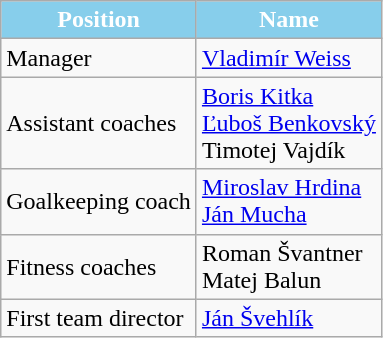<table class=wikitable>
<tr>
<th style="color:#FFFFFF; background:#87CEEB;">Position</th>
<th style="color:#FFFFFF; background:#87CEEB;">Name</th>
</tr>
<tr>
<td>Manager</td>
<td> <a href='#'>Vladimír Weiss</a></td>
</tr>
<tr>
<td>Assistant coaches</td>
<td> <a href='#'>Boris Kitka</a><br> <a href='#'>Ľuboš Benkovský</a><br> Timotej Vajdík</td>
</tr>
<tr>
<td>Goalkeeping coach</td>
<td> <a href='#'>Miroslav Hrdina</a><br> <a href='#'>Ján Mucha</a></td>
</tr>
<tr>
<td>Fitness coaches</td>
<td> Roman Švantner<br> Matej Balun</td>
</tr>
<tr>
<td>First team director</td>
<td> <a href='#'>Ján Švehlík</a></td>
</tr>
</table>
